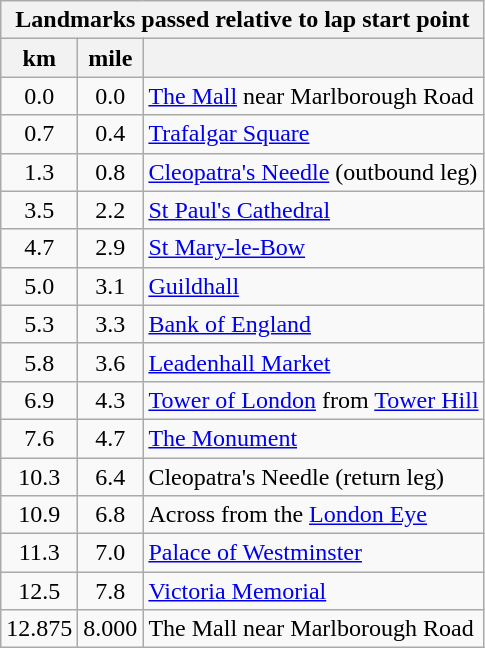<table class="wikitable" style="text-align:center;">
<tr>
<th colspan=3>Landmarks passed relative to lap start point</th>
</tr>
<tr>
<th>km</th>
<th>mile</th>
<th></th>
</tr>
<tr>
<td>0.0</td>
<td>0.0</td>
<td align = "left"><a href='#'>The Mall</a> near Marlborough Road</td>
</tr>
<tr>
<td>0.7</td>
<td>0.4</td>
<td align = "left"><a href='#'>Trafalgar Square</a></td>
</tr>
<tr>
<td>1.3</td>
<td>0.8</td>
<td align = "left"><a href='#'>Cleopatra's Needle</a> (outbound leg)</td>
</tr>
<tr>
<td>3.5</td>
<td>2.2</td>
<td align = "left"><a href='#'>St Paul's Cathedral</a></td>
</tr>
<tr>
<td>4.7</td>
<td>2.9</td>
<td align = "left"><a href='#'>St Mary-le-Bow</a></td>
</tr>
<tr>
<td>5.0</td>
<td>3.1</td>
<td align = "left"><a href='#'>Guildhall</a></td>
</tr>
<tr>
<td>5.3</td>
<td>3.3</td>
<td align = "left"><a href='#'>Bank of England</a></td>
</tr>
<tr>
<td>5.8</td>
<td>3.6</td>
<td align = "left"><a href='#'>Leadenhall Market</a></td>
</tr>
<tr>
<td>6.9</td>
<td>4.3</td>
<td align = "left"><a href='#'>Tower of London</a> from <a href='#'>Tower Hill</a></td>
</tr>
<tr>
<td>7.6</td>
<td>4.7</td>
<td align = "left"><a href='#'>The Monument</a></td>
</tr>
<tr>
<td>10.3</td>
<td>6.4</td>
<td align = "left">Cleopatra's Needle (return leg)</td>
</tr>
<tr>
<td>10.9</td>
<td>6.8</td>
<td align = "left">Across from the <a href='#'>London Eye</a></td>
</tr>
<tr>
<td>11.3</td>
<td>7.0</td>
<td align = "left"><a href='#'>Palace of Westminster</a></td>
</tr>
<tr>
<td>12.5</td>
<td>7.8</td>
<td align = "left"><a href='#'>Victoria Memorial</a></td>
</tr>
<tr>
<td>12.875</td>
<td>8.000</td>
<td align = "left">The Mall near Marlborough Road</td>
</tr>
</table>
